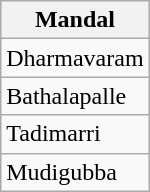<table class="wikitable sortable static-row-numbers static-row-header-hash">
<tr>
<th>Mandal</th>
</tr>
<tr>
<td>Dharmavaram</td>
</tr>
<tr>
<td>Bathalapalle</td>
</tr>
<tr>
<td>Tadimarri</td>
</tr>
<tr>
<td>Mudigubba</td>
</tr>
</table>
